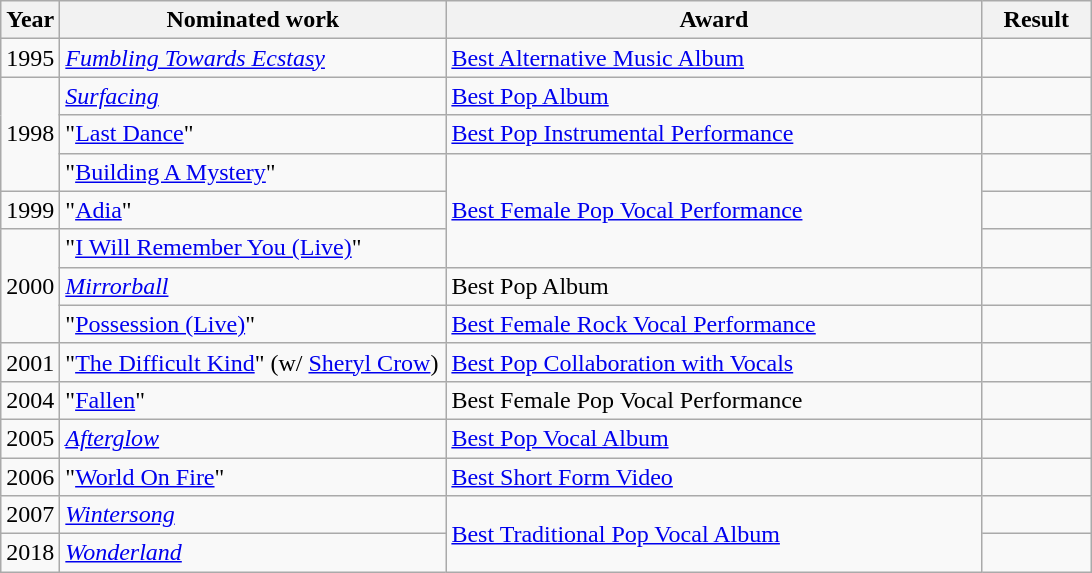<table class="wikitable">
<tr>
<th>Year</th>
<th width="250">Nominated work</th>
<th width="350">Award</th>
<th width="65">Result</th>
</tr>
<tr>
<td>1995</td>
<td><em><a href='#'>Fumbling Towards Ecstasy</a></em></td>
<td><a href='#'>Best Alternative Music Album</a></td>
<td></td>
</tr>
<tr>
<td rowspan=3>1998</td>
<td><em><a href='#'>Surfacing</a></em></td>
<td><a href='#'>Best Pop Album</a></td>
<td></td>
</tr>
<tr>
<td>"<a href='#'>Last Dance</a>"</td>
<td><a href='#'>Best Pop Instrumental Performance</a></td>
<td></td>
</tr>
<tr>
<td>"<a href='#'>Building A Mystery</a>"</td>
<td rowspan=3><a href='#'>Best Female Pop Vocal Performance</a></td>
<td></td>
</tr>
<tr>
<td>1999</td>
<td>"<a href='#'>Adia</a>"</td>
<td></td>
</tr>
<tr>
<td rowspan=3>2000</td>
<td>"<a href='#'>I Will Remember You (Live)</a>"</td>
<td></td>
</tr>
<tr>
<td><em><a href='#'>Mirrorball</a></em></td>
<td>Best Pop Album</td>
<td></td>
</tr>
<tr>
<td>"<a href='#'>Possession (Live)</a>"</td>
<td><a href='#'>Best Female Rock Vocal Performance</a></td>
<td></td>
</tr>
<tr>
<td>2001</td>
<td>"<a href='#'>The Difficult Kind</a>" (w/ <a href='#'>Sheryl Crow</a>)</td>
<td><a href='#'>Best Pop Collaboration with Vocals</a></td>
<td></td>
</tr>
<tr>
<td>2004</td>
<td>"<a href='#'>Fallen</a>"</td>
<td>Best Female Pop Vocal Performance</td>
<td></td>
</tr>
<tr>
<td>2005</td>
<td><em><a href='#'>Afterglow</a></em></td>
<td><a href='#'>Best Pop Vocal Album</a></td>
<td></td>
</tr>
<tr>
<td>2006</td>
<td>"<a href='#'>World On Fire</a>"</td>
<td><a href='#'>Best Short Form Video</a></td>
<td></td>
</tr>
<tr>
<td>2007</td>
<td><em><a href='#'>Wintersong</a></em></td>
<td rowspan=2><a href='#'>Best Traditional Pop Vocal Album</a></td>
<td></td>
</tr>
<tr>
<td>2018</td>
<td><em><a href='#'>Wonderland</a></em></td>
<td></td>
</tr>
</table>
